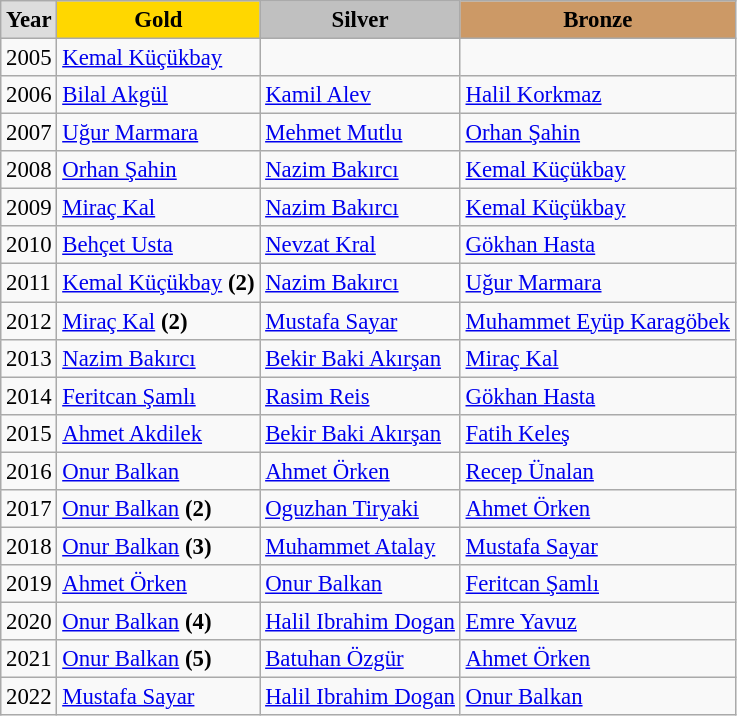<table class="wikitable sortable" style="font-size:95%">
<tr style="text-align:center; background:#e4e4e4; font-weight:bold;">
<td style="background:#ddd; ">Year</td>
<td style="background:gold; ">Gold</td>
<td style="background:silver; ">Silver</td>
<td style="background:#c96; ">Bronze</td>
</tr>
<tr>
<td>2005</td>
<td><a href='#'>Kemal Küçükbay</a></td>
<td></td>
<td></td>
</tr>
<tr>
<td>2006</td>
<td><a href='#'>Bilal Akgül</a></td>
<td><a href='#'>Kamil Alev</a></td>
<td><a href='#'>Halil Korkmaz</a></td>
</tr>
<tr>
<td>2007</td>
<td><a href='#'>Uğur Marmara</a></td>
<td><a href='#'>Mehmet Mutlu</a></td>
<td><a href='#'>Orhan Şahin</a></td>
</tr>
<tr>
<td>2008</td>
<td><a href='#'>Orhan Şahin</a></td>
<td><a href='#'>Nazim Bakırcı</a></td>
<td><a href='#'>Kemal Küçükbay</a></td>
</tr>
<tr>
<td>2009</td>
<td><a href='#'>Miraç Kal</a></td>
<td><a href='#'>Nazim Bakırcı</a></td>
<td><a href='#'>Kemal Küçükbay</a></td>
</tr>
<tr>
<td>2010</td>
<td><a href='#'>Behçet Usta</a></td>
<td><a href='#'>Nevzat Kral</a></td>
<td><a href='#'>Gökhan Hasta</a></td>
</tr>
<tr>
<td>2011</td>
<td><a href='#'>Kemal Küçükbay</a> <strong>(2)</strong></td>
<td><a href='#'>Nazim Bakırcı</a></td>
<td><a href='#'>Uğur Marmara</a></td>
</tr>
<tr>
<td>2012</td>
<td><a href='#'>Miraç Kal</a> <strong>(2)</strong></td>
<td><a href='#'>Mustafa Sayar</a></td>
<td><a href='#'>Muhammet Eyüp Karagöbek</a></td>
</tr>
<tr>
<td>2013</td>
<td><a href='#'>Nazim Bakırcı</a></td>
<td><a href='#'>Bekir Baki Akırşan</a></td>
<td><a href='#'>Miraç Kal</a></td>
</tr>
<tr>
<td>2014</td>
<td><a href='#'>Feritcan Şamlı</a></td>
<td><a href='#'>Rasim Reis</a></td>
<td><a href='#'>Gökhan Hasta</a></td>
</tr>
<tr>
<td>2015</td>
<td><a href='#'>Ahmet Akdilek</a></td>
<td><a href='#'>Bekir Baki Akırşan</a></td>
<td><a href='#'>Fatih Keleş</a></td>
</tr>
<tr>
<td>2016</td>
<td><a href='#'>Onur Balkan</a></td>
<td><a href='#'>Ahmet Örken</a></td>
<td><a href='#'>Recep Ünalan</a></td>
</tr>
<tr>
<td>2017</td>
<td><a href='#'>Onur Balkan</a> <strong>(2)</strong></td>
<td><a href='#'>Oguzhan Tiryaki</a></td>
<td><a href='#'>Ahmet Örken</a></td>
</tr>
<tr>
<td>2018</td>
<td><a href='#'>Onur Balkan</a> <strong>(3)</strong></td>
<td><a href='#'>Muhammet Atalay</a></td>
<td><a href='#'>Mustafa Sayar</a></td>
</tr>
<tr>
<td>2019</td>
<td><a href='#'>Ahmet Örken</a></td>
<td><a href='#'>Onur Balkan</a></td>
<td><a href='#'>Feritcan Şamlı</a></td>
</tr>
<tr>
<td>2020</td>
<td><a href='#'>Onur Balkan</a> <strong>(4)</strong></td>
<td><a href='#'>Halil Ibrahim Dogan</a></td>
<td><a href='#'>Emre Yavuz</a></td>
</tr>
<tr>
<td>2021</td>
<td><a href='#'>Onur Balkan</a> <strong>(5)</strong></td>
<td><a href='#'>Batuhan Özgür</a></td>
<td><a href='#'>Ahmet Örken</a></td>
</tr>
<tr>
<td>2022</td>
<td><a href='#'>Mustafa Sayar</a></td>
<td><a href='#'>Halil Ibrahim Dogan</a></td>
<td><a href='#'>Onur Balkan</a></td>
</tr>
</table>
